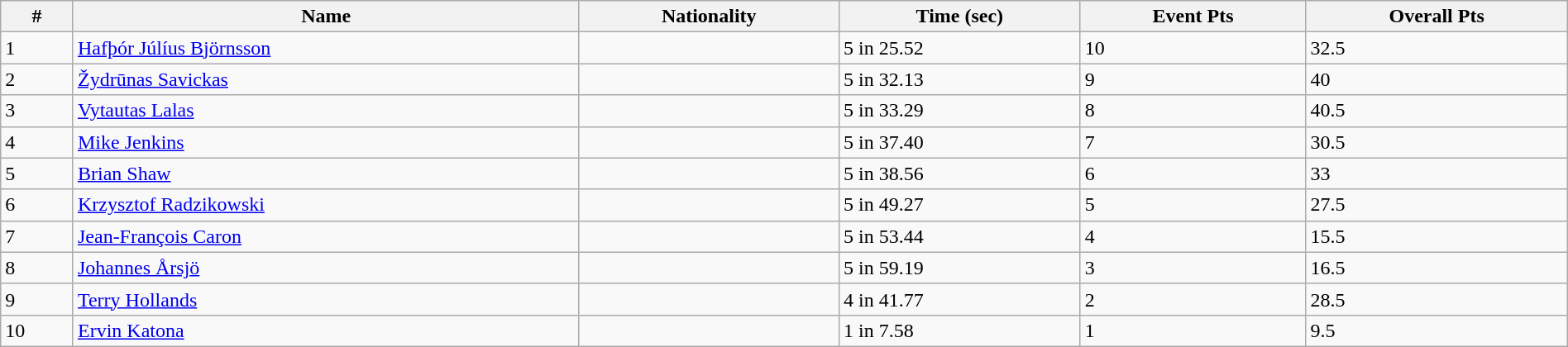<table class="wikitable sortable" style="display: inline-table; width: 100%;">
<tr>
<th>#</th>
<th>Name</th>
<th>Nationality</th>
<th>Time (sec)</th>
<th>Event Pts</th>
<th>Overall Pts</th>
</tr>
<tr>
<td>1</td>
<td><a href='#'>Hafþór Júlíus Björnsson</a></td>
<td></td>
<td>5 in 25.52</td>
<td>10</td>
<td>32.5</td>
</tr>
<tr>
<td>2</td>
<td><a href='#'>Žydrūnas Savickas</a></td>
<td></td>
<td>5 in 32.13</td>
<td>9</td>
<td>40</td>
</tr>
<tr>
<td>3</td>
<td><a href='#'>Vytautas Lalas</a></td>
<td></td>
<td>5 in 33.29</td>
<td>8</td>
<td>40.5</td>
</tr>
<tr>
<td>4</td>
<td><a href='#'>Mike Jenkins</a></td>
<td></td>
<td>5 in 37.40</td>
<td>7</td>
<td>30.5</td>
</tr>
<tr>
<td>5</td>
<td><a href='#'>Brian Shaw</a></td>
<td></td>
<td>5 in 38.56</td>
<td>6</td>
<td>33</td>
</tr>
<tr>
<td>6</td>
<td><a href='#'>Krzysztof Radzikowski</a></td>
<td></td>
<td>5 in 49.27</td>
<td>5</td>
<td>27.5</td>
</tr>
<tr>
<td>7</td>
<td><a href='#'>Jean-François Caron</a></td>
<td></td>
<td>5 in 53.44</td>
<td>4</td>
<td>15.5</td>
</tr>
<tr>
<td>8</td>
<td><a href='#'>Johannes Årsjö</a></td>
<td></td>
<td>5 in 59.19</td>
<td>3</td>
<td>16.5</td>
</tr>
<tr>
<td>9</td>
<td><a href='#'>Terry Hollands</a></td>
<td></td>
<td>4 in 41.77</td>
<td>2</td>
<td>28.5</td>
</tr>
<tr>
<td>10</td>
<td><a href='#'>Ervin Katona</a></td>
<td></td>
<td>1 in 7.58</td>
<td>1</td>
<td>9.5</td>
</tr>
</table>
